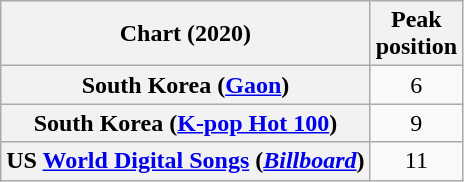<table class="wikitable sortable plainrowheaders" style="text-align:center">
<tr>
<th scope="col">Chart (2020)</th>
<th scope="col">Peak<br>position</th>
</tr>
<tr>
<th scope="row">South Korea (<a href='#'>Gaon</a>)</th>
<td>6</td>
</tr>
<tr>
<th scope="row">South Korea (<a href='#'>K-pop Hot 100</a>)</th>
<td>9</td>
</tr>
<tr>
<th scope="row">US <a href='#'>World Digital Songs</a> (<em><a href='#'>Billboard</a></em>)</th>
<td>11</td>
</tr>
</table>
